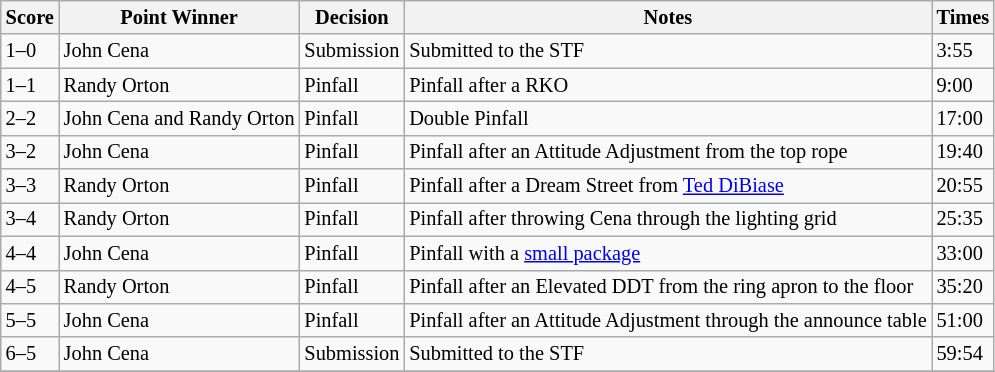<table style="font-size: 85%" class="wikitable">
<tr>
<th><strong>Score</strong></th>
<th><strong>Point Winner</strong></th>
<th><strong>Decision</strong></th>
<th><strong>Notes</strong></th>
<th><strong>Times</strong></th>
</tr>
<tr>
<td>1–0</td>
<td>John Cena</td>
<td>Submission</td>
<td>Submitted to the STF</td>
<td>3:55</td>
</tr>
<tr>
<td>1–1</td>
<td>Randy Orton</td>
<td>Pinfall</td>
<td>Pinfall after a RKO</td>
<td>9:00</td>
</tr>
<tr>
<td>2–2</td>
<td>John Cena and Randy Orton</td>
<td>Pinfall</td>
<td>Double Pinfall</td>
<td>17:00</td>
</tr>
<tr>
<td>3–2</td>
<td>John Cena</td>
<td>Pinfall</td>
<td>Pinfall after an Attitude Adjustment from the top rope</td>
<td>19:40</td>
</tr>
<tr>
<td>3–3</td>
<td>Randy Orton</td>
<td>Pinfall</td>
<td>Pinfall after a Dream Street from <a href='#'>Ted DiBiase</a></td>
<td>20:55</td>
</tr>
<tr>
<td>3–4</td>
<td>Randy Orton</td>
<td>Pinfall</td>
<td>Pinfall after throwing Cena through the lighting grid</td>
<td>25:35</td>
</tr>
<tr>
<td>4–4</td>
<td>John Cena</td>
<td>Pinfall</td>
<td>Pinfall with a <a href='#'>small package</a></td>
<td>33:00</td>
</tr>
<tr>
<td>4–5</td>
<td>Randy Orton</td>
<td>Pinfall</td>
<td>Pinfall after an Elevated DDT from the ring apron to the floor</td>
<td>35:20</td>
</tr>
<tr>
<td>5–5</td>
<td>John Cena</td>
<td>Pinfall</td>
<td>Pinfall after an Attitude Adjustment through the announce table</td>
<td>51:00</td>
</tr>
<tr>
<td>6–5</td>
<td>John Cena</td>
<td>Submission</td>
<td>Submitted to the STF</td>
<td>59:54</td>
</tr>
<tr>
</tr>
</table>
